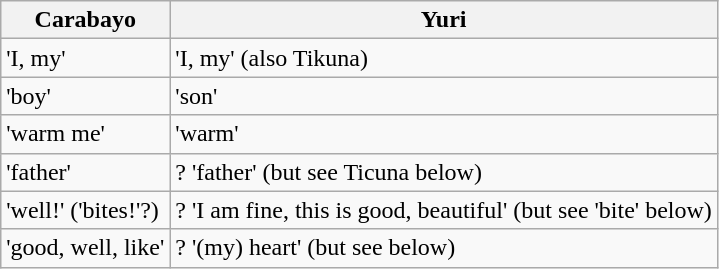<table class=wikitable>
<tr>
<th>Carabayo</th>
<th>Yuri</th>
</tr>
<tr>
<td> 'I, my'</td>
<td> 'I, my' (also Tikuna)</td>
</tr>
<tr>
<td> 'boy'</td>
<td> 'son'</td>
</tr>
<tr>
<td> 'warm me'</td>
<td> 'warm'</td>
</tr>
<tr>
<td> 'father'</td>
<td>?  'father' (but see Ticuna below)</td>
</tr>
<tr>
<td> 'well!' ('bites!'?)</td>
<td>?  'I am fine, this is good, beautiful' (but see 'bite' below)</td>
</tr>
<tr>
<td> 'good, well, like'</td>
<td>?  '(my) heart' (but see below)</td>
</tr>
</table>
